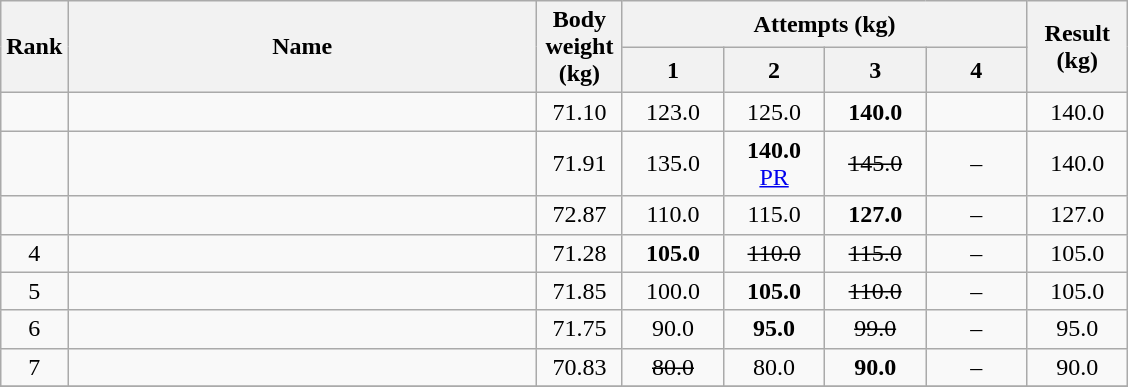<table class="wikitable" style="text-align:center;">
<tr>
<th rowspan=2>Rank</th>
<th rowspan=2 width=305>Name</th>
<th rowspan=2 width=50>Body weight (kg)</th>
<th colspan=4>Attempts (kg)</th>
<th rowspan=2 width=60>Result (kg)</th>
</tr>
<tr>
<th width=60>1</th>
<th width=60>2</th>
<th width=60>3</th>
<th width=60>4</th>
</tr>
<tr>
<td></td>
<td align=left></td>
<td>71.10</td>
<td>123.0</td>
<td>125.0</td>
<td><strong>140.0</strong></td>
<td></td>
<td>140.0</td>
</tr>
<tr>
<td></td>
<td align=left></td>
<td>71.91</td>
<td>135.0</td>
<td><strong>140.0</strong><br><a href='#'>PR</a></td>
<td><s>145.0</s></td>
<td>–</td>
<td>140.0</td>
</tr>
<tr>
<td></td>
<td align=left></td>
<td>72.87</td>
<td>110.0</td>
<td>115.0</td>
<td><strong>127.0</strong></td>
<td>–</td>
<td>127.0</td>
</tr>
<tr>
<td>4</td>
<td align=left></td>
<td>71.28</td>
<td><strong>105.0</strong></td>
<td><s>110.0</s></td>
<td><s>115.0</s></td>
<td>–</td>
<td>105.0</td>
</tr>
<tr>
<td>5</td>
<td align=left></td>
<td>71.85</td>
<td>100.0</td>
<td><strong>105.0</strong></td>
<td><s>110.0</s></td>
<td>–</td>
<td>105.0</td>
</tr>
<tr>
<td>6</td>
<td align=left></td>
<td>71.75</td>
<td>90.0</td>
<td><strong>95.0</strong></td>
<td><s>99.0</s></td>
<td>–</td>
<td>95.0</td>
</tr>
<tr>
<td>7</td>
<td align=left></td>
<td>70.83</td>
<td><s>80.0</s></td>
<td>80.0</td>
<td><strong>90.0</strong></td>
<td>–</td>
<td>90.0</td>
</tr>
<tr>
</tr>
</table>
